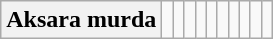<table class="wikitable letters-violet">
<tr>
<th>Aksara murda</th>
<td></td>
<td></td>
<td></td>
<td></td>
<td></td>
<td></td>
<td></td>
<td></td>
<td></td>
<td></td>
</tr>
</table>
